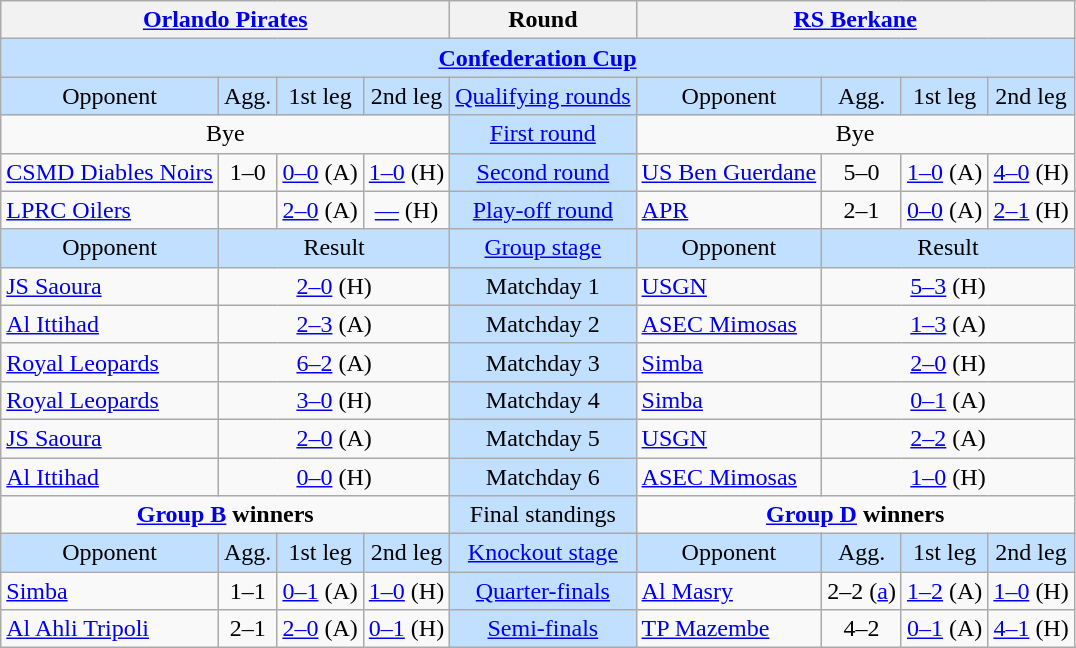<table class="wikitable" style="text-align:center">
<tr>
<th colspan="4"> <a href='#'>Orlando Pirates</a></th>
<th>Round</th>
<th colspan="4"> <a href='#'>RS Berkane</a></th>
</tr>
<tr style="background:#C1E0FF">
<td colspan="9"><strong><a href='#'>Confederation Cup</a></strong></td>
</tr>
<tr style="background:#C1E0FF">
<td>Opponent</td>
<td>Agg.</td>
<td>1st leg</td>
<td>2nd leg</td>
<td><a href='#'>Qualifying rounds</a></td>
<td>Opponent</td>
<td>Agg.</td>
<td>1st leg</td>
<td>2nd leg</td>
</tr>
<tr>
<td colspan="4">Bye</td>
<td style="background:#C1E0FF"><a href='#'>First round</a></td>
<td colspan="4">Bye</td>
</tr>
<tr>
<td style="text-align:left"> <a href='#'>CSMD Diables Noirs</a></td>
<td>1–0</td>
<td><a href='#'>0–0</a> (A)</td>
<td><a href='#'>1–0</a> (H)</td>
<td style="background:#C1E0FF"><a href='#'>Second round</a></td>
<td style="text-align:left"> <a href='#'>US Ben Guerdane</a></td>
<td>5–0</td>
<td><a href='#'>1–0</a> (A)</td>
<td><a href='#'>4–0</a> (H)</td>
</tr>
<tr>
<td style="text-align:left"> <a href='#'>LPRC Oilers</a></td>
<td></td>
<td><a href='#'>2–0</a> (A)</td>
<td><a href='#'>—</a> (H)</td>
<td style="background:#C1E0FF"><a href='#'>Play-off round</a></td>
<td style="text-align:left"> <a href='#'>APR</a></td>
<td>2–1</td>
<td><a href='#'>0–0</a> (A)</td>
<td><a href='#'>2–1</a> (H)</td>
</tr>
<tr style="background:#C1E0FF">
<td>Opponent</td>
<td colspan="3">Result</td>
<td><a href='#'>Group stage</a></td>
<td>Opponent</td>
<td colspan="3">Result</td>
</tr>
<tr>
<td style="text-align:left"> <a href='#'>JS Saoura</a></td>
<td colspan="3"><a href='#'>2–0</a> (H)</td>
<td style="background:#C1E0FF">Matchday 1</td>
<td style="text-align:left"> <a href='#'>USGN</a></td>
<td colspan="3"><a href='#'>5–3</a> (H)</td>
</tr>
<tr>
<td style="text-align:left"> <a href='#'>Al Ittihad</a></td>
<td colspan="3"><a href='#'>2–3</a> (A)</td>
<td style="background:#C1E0FF">Matchday 2</td>
<td style="text-align:left"> <a href='#'>ASEC Mimosas</a></td>
<td colspan="3"><a href='#'>1–3</a> (A)</td>
</tr>
<tr>
<td style="text-align:left"> <a href='#'>Royal Leopards</a></td>
<td colspan="3"><a href='#'>6–2</a> (A)</td>
<td style="background:#C1E0FF">Matchday 3</td>
<td style="text-align:left"> <a href='#'>Simba</a></td>
<td colspan="3"><a href='#'>2–0</a> (H)</td>
</tr>
<tr>
<td style="text-align:left"> <a href='#'>Royal Leopards</a></td>
<td colspan="3"><a href='#'>3–0</a> (H)</td>
<td style="background:#C1E0FF">Matchday 4</td>
<td style="text-align:left"> <a href='#'>Simba</a></td>
<td colspan="3"><a href='#'>0–1</a> (A)</td>
</tr>
<tr>
<td style="text-align:left"> <a href='#'>JS Saoura</a></td>
<td colspan="3"><a href='#'>2–0</a> (A)</td>
<td style="background:#C1E0FF">Matchday 5</td>
<td style="text-align:left"> <a href='#'>USGN</a></td>
<td colspan="3"><a href='#'>2–2</a> (A)</td>
</tr>
<tr>
<td style="text-align:left"> <a href='#'>Al Ittihad</a></td>
<td colspan="3"><a href='#'>0–0</a> (H)</td>
<td style="background:#C1E0FF">Matchday 6</td>
<td style="text-align:left"> <a href='#'>ASEC Mimosas</a></td>
<td colspan="3"><a href='#'>1–0</a> (H)</td>
</tr>
<tr>
<td colspan="4" style="vertical-align:top"><strong><a href='#'>Group B</a> winners</strong><br><div></div></td>
<td style="background:#C1E0FF">Final standings</td>
<td colspan="4" style="vertical-align:top"><strong><a href='#'>Group D</a> winners</strong><br><div></div></td>
</tr>
<tr style="background:#C1E0FF">
<td>Opponent</td>
<td>Agg.</td>
<td>1st leg</td>
<td>2nd leg</td>
<td><a href='#'>Knockout stage</a></td>
<td>Opponent</td>
<td>Agg.</td>
<td>1st leg</td>
<td>2nd leg</td>
</tr>
<tr>
<td style="text-align:left"> <a href='#'>Simba</a></td>
<td>1–1 </td>
<td><a href='#'>0–1</a> (A)</td>
<td><a href='#'>1–0</a> (H)</td>
<td style="background:#C1E0FF"><a href='#'>Quarter-finals</a></td>
<td style="text-align:left"> <a href='#'>Al Masry</a></td>
<td>2–2 (<a href='#'>a</a>)</td>
<td><a href='#'>1–2</a> (A)</td>
<td><a href='#'>1–0</a> (H)</td>
</tr>
<tr>
<td style="text-align:left"> <a href='#'>Al Ahli Tripoli</a></td>
<td>2–1</td>
<td><a href='#'>2–0</a> (A)</td>
<td><a href='#'>0–1</a> (H)</td>
<td style="background:#C1E0FF"><a href='#'>Semi-finals</a></td>
<td style="text-align:left"> <a href='#'>TP Mazembe</a></td>
<td>4–2</td>
<td><a href='#'>0–1</a> (A)</td>
<td><a href='#'>4–1</a> (H)</td>
</tr>
</table>
